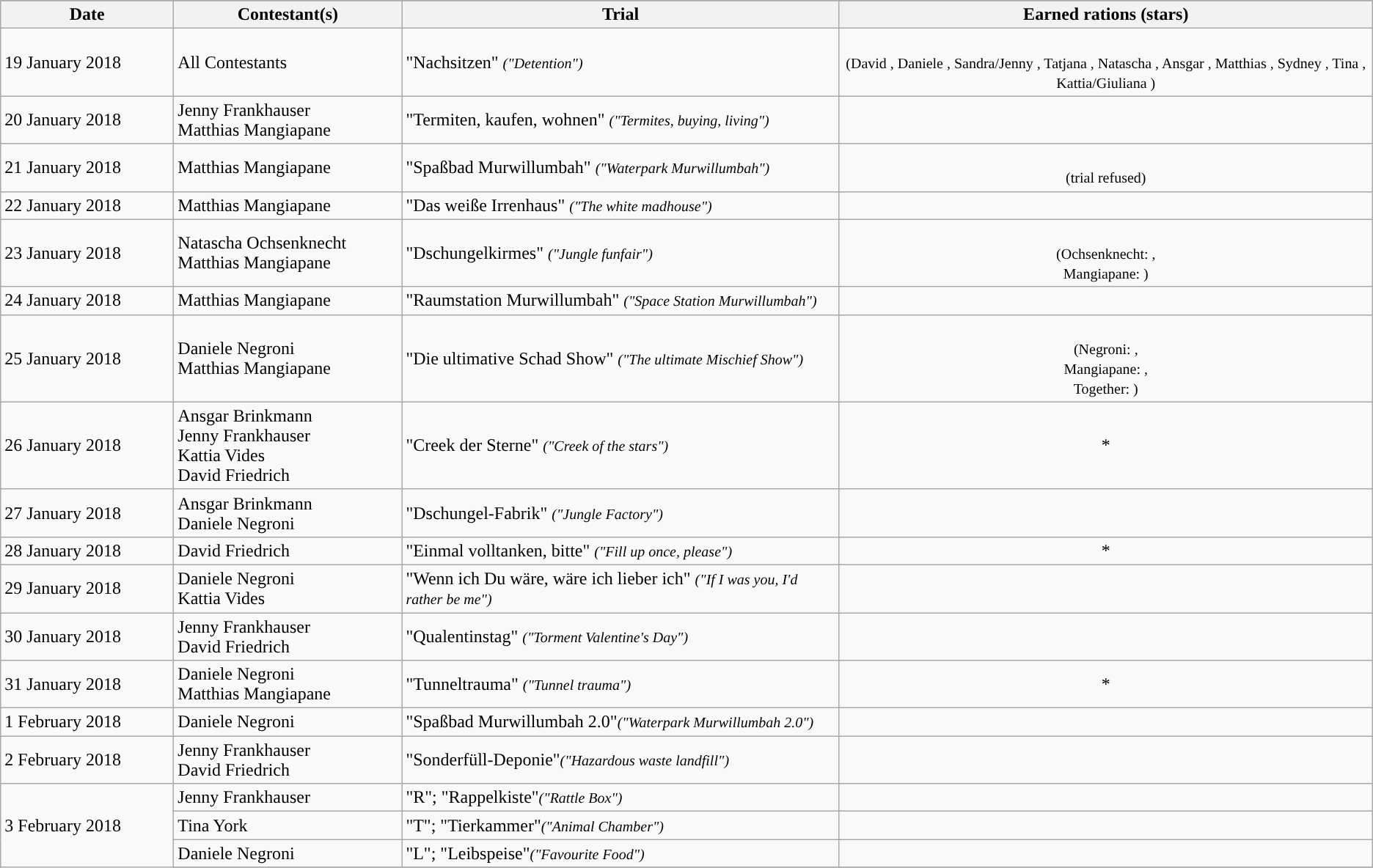<table class="wikitable zebra">
<tr>
</tr>
<tr class="hintergrundfarbe5">
<th width="150">Date</th>
<th width="200">Contestant(s)</th>
<th colspan="2" width="450">Trial</th>
<th colspan="2" width="200">Earned rations (stars)</th>
</tr>
<tr>
<td>19 January 2018</td>
<td>All Contestants</td>
<td colspan="2">"Nachsitzen" <small><em>("Detention")</em></small></td>
<td colspan="2" style=";text-align:center;"> <br> <small>(David , Daniele , Sandra/Jenny , Tatjana , Natascha , Ansgar , Matthias , Sydney , Tina , Kattia/Giuliana )</small></td>
</tr>
<tr>
<td>20 January 2018</td>
<td>Jenny Frankhauser<br>Matthias Mangiapane</td>
<td colspan="2">"Termiten, kaufen, wohnen" <small><em>("Termites, buying, living")</em></small></td>
<td colspan="2" style=";text-align:center;"></td>
</tr>
<tr>
<td>21 January 2018</td>
<td>Matthias Mangiapane</td>
<td colspan="2">"Spaßbad Murwillumbah" <small><em>("Waterpark Murwillumbah")</em></small></td>
<td colspan="2" style=";text-align:center;"><br><small>(trial refused)</small></td>
</tr>
<tr>
<td>22 January 2018</td>
<td>Matthias Mangiapane</td>
<td colspan="2">"Das weiße Irrenhaus" <small><em>("The white madhouse")</em></small></td>
<td colspan="2" style=";text-align:center;"></td>
</tr>
<tr>
<td>23 January 2018</td>
<td>Natascha Ochsenknecht<br>Matthias Mangiapane</td>
<td colspan="2">"Dschungelkirmes" <small><em>("Jungle funfair")</em></small></td>
<td colspan="2" style=";text-align:center;"><br><small>(Ochsenknecht: ,</small><br><small>Mangiapane: )</small></td>
</tr>
<tr>
<td>24 January 2018</td>
<td>Matthias Mangiapane</td>
<td colspan="2">"Raumstation Murwillumbah" <small><em>("Space Station Murwillumbah")</em></small></td>
<td colspan="2" style=";text-align:center;"></td>
</tr>
<tr>
<td>25 January 2018</td>
<td>Daniele Negroni<br>Matthias Mangiapane</td>
<td colspan="2">"Die ultimative Schad Show" <small><em>("The ultimate Mischief Show")</em></small></td>
<td colspan="2" style=";text-align:center;"><br><small>(Negroni: ,</small><br><small>Mangiapane: ,</small><br><small>Together: )</small></td>
</tr>
<tr>
<td>26 January 2018</td>
<td>Ansgar Brinkmann<br>Jenny Frankhauser<br>Kattia Vides<br>David Friedrich</td>
<td colspan="2">"Creek der Sterne" <small><em>("Creek of the stars")</em></small></td>
<td colspan="2" style=";text-align:center;">*</td>
</tr>
<tr>
<td>27 January 2018</td>
<td>Ansgar Brinkmann<br>Daniele Negroni</td>
<td colspan="2">"Dschungel-Fabrik" <small><em>("Jungle Factory")</em></small></td>
<td colspan="2" style=";text-align:center;"></td>
</tr>
<tr>
<td>28 January 2018</td>
<td>David Friedrich</td>
<td colspan="2">"Einmal volltanken, bitte" <small><em>("Fill up once, please")</em></small></td>
<td colspan="2" style=";text-align:center;">*</td>
</tr>
<tr>
<td>29 January 2018</td>
<td>Daniele Negroni<br>Kattia Vides</td>
<td colspan="2">"Wenn ich Du wäre, wäre ich lieber ich" <small><em>("If I was you, I'd rather be me")</em></small></td>
<td colspan="2" style=";text-align:center;"></td>
</tr>
<tr>
<td>30 January 2018</td>
<td>Jenny Frankhauser<br>David Friedrich</td>
<td colspan="2">"Qualentinstag" <small><em>("Torment Valentine's Day")</em></small></td>
<td colspan="2" style=";text-align:center;"></td>
</tr>
<tr>
<td>31 January 2018</td>
<td>Daniele Negroni<br>Matthias Mangiapane</td>
<td colspan="2">"Tunneltrauma" <small><em>("Tunnel trauma")</em></small></td>
<td colspan="2" style=";text-align:center;">*</td>
</tr>
<tr>
<td>1 February 2018</td>
<td>Daniele Negroni</td>
<td colspan="2">"Spaßbad Murwillumbah 2.0"<small><em>("Waterpark Murwillumbah 2.0")</em></small></td>
<td colspan="2" style=";text-align:center;"></td>
</tr>
<tr>
<td>2 February 2018</td>
<td>Jenny Frankhauser<br>David Friedrich</td>
<td colspan="2">"Sonderfüll-Deponie"<small><em>("Hazardous waste landfill")</em></small></td>
<td colspan="2" style=";text-align:center;"></td>
</tr>
<tr>
<td rowspan=4>3 February 2018</td>
<td>Jenny Frankhauser</td>
<td colspan="2">"R"; "Rappelkiste"<small><em>("Rattle Box")</em></small></td>
<td colspan="2" style=";text-align:center;"></td>
</tr>
<tr>
<td>Tina York</td>
<td colspan="2">"T"; "Tierkammer"<small><em>("Animal Chamber")</em></small></td>
<td colspan="2" style=";text-align:center;"></td>
</tr>
<tr>
<td>Daniele Negroni</td>
<td colspan="2">"L"; "Leibspeise"<small><em>("Favourite Food")</em></small></td>
<td colspan="2" style=";text-align:center;"></td>
</tr>
<tr>
</tr>
</table>
